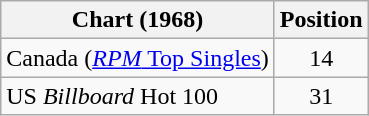<table class="wikitable">
<tr>
<th>Chart (1968)</th>
<th>Position</th>
</tr>
<tr>
<td>Canada (<a href='#'><em>RPM</em> Top Singles</a>)</td>
<td align="center">14</td>
</tr>
<tr>
<td>US <em>Billboard</em> Hot 100</td>
<td align="center">31</td>
</tr>
</table>
